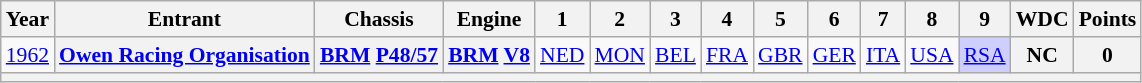<table class="wikitable" style="text-align:center; font-size:90%">
<tr>
<th>Year</th>
<th>Entrant</th>
<th>Chassis</th>
<th>Engine</th>
<th>1</th>
<th>2</th>
<th>3</th>
<th>4</th>
<th>5</th>
<th>6</th>
<th>7</th>
<th>8</th>
<th>9</th>
<th>WDC</th>
<th>Points</th>
</tr>
<tr>
<td><a href='#'>1962</a></td>
<th><a href='#'>Owen Racing Organisation</a></th>
<th><a href='#'>BRM</a> <a href='#'>P48/57</a></th>
<th><a href='#'>BRM</a> <a href='#'>V8</a></th>
<td><a href='#'>NED</a></td>
<td><a href='#'>MON</a></td>
<td><a href='#'>BEL</a></td>
<td><a href='#'>FRA</a></td>
<td><a href='#'>GBR</a></td>
<td><a href='#'>GER</a></td>
<td><a href='#'>ITA</a></td>
<td><a href='#'>USA</a></td>
<td style="background:#CFCFFF;"><a href='#'>RSA</a><br></td>
<th>NC</th>
<th>0</th>
</tr>
<tr>
<th colspan="15"></th>
</tr>
</table>
